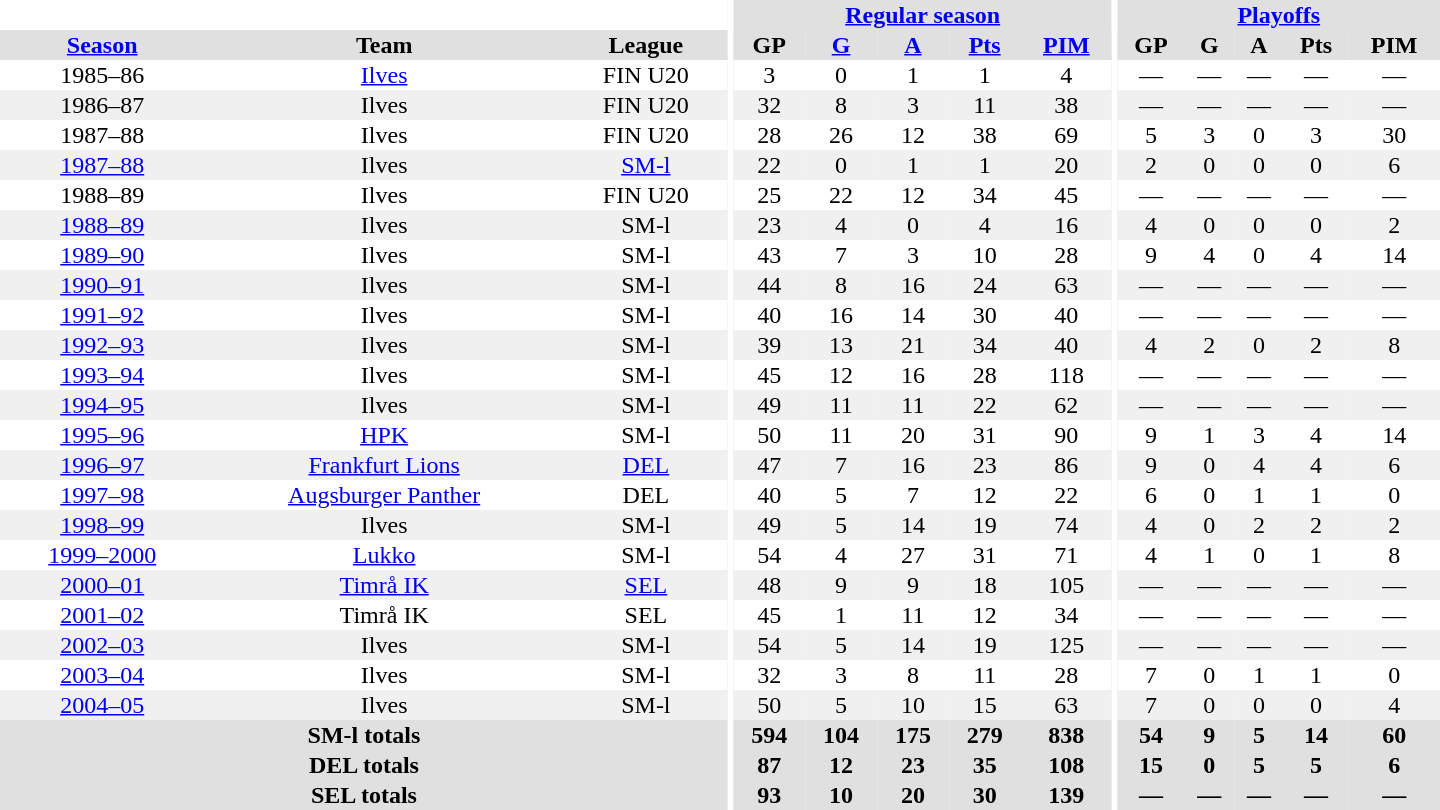<table border="0" cellpadding="1" cellspacing="0" style="text-align:center; width:60em">
<tr bgcolor="#e0e0e0">
<th colspan="3" bgcolor="#ffffff"></th>
<th rowspan="99" bgcolor="#ffffff"></th>
<th colspan="5"><a href='#'>Regular season</a></th>
<th rowspan="99" bgcolor="#ffffff"></th>
<th colspan="5"><a href='#'>Playoffs</a></th>
</tr>
<tr bgcolor="#e0e0e0">
<th><a href='#'>Season</a></th>
<th>Team</th>
<th>League</th>
<th>GP</th>
<th><a href='#'>G</a></th>
<th><a href='#'>A</a></th>
<th><a href='#'>Pts</a></th>
<th><a href='#'>PIM</a></th>
<th>GP</th>
<th>G</th>
<th>A</th>
<th>Pts</th>
<th>PIM</th>
</tr>
<tr>
<td>1985–86</td>
<td><a href='#'>Ilves</a></td>
<td>FIN U20</td>
<td>3</td>
<td>0</td>
<td>1</td>
<td>1</td>
<td>4</td>
<td>—</td>
<td>—</td>
<td>—</td>
<td>—</td>
<td>—</td>
</tr>
<tr bgcolor="#f0f0f0">
<td>1986–87</td>
<td>Ilves</td>
<td>FIN U20</td>
<td>32</td>
<td>8</td>
<td>3</td>
<td>11</td>
<td>38</td>
<td>—</td>
<td>—</td>
<td>—</td>
<td>—</td>
<td>—</td>
</tr>
<tr>
<td>1987–88</td>
<td>Ilves</td>
<td>FIN U20</td>
<td>28</td>
<td>26</td>
<td>12</td>
<td>38</td>
<td>69</td>
<td>5</td>
<td>3</td>
<td>0</td>
<td>3</td>
<td>30</td>
</tr>
<tr bgcolor="#f0f0f0">
<td><a href='#'>1987–88</a></td>
<td>Ilves</td>
<td><a href='#'>SM-l</a></td>
<td>22</td>
<td>0</td>
<td>1</td>
<td>1</td>
<td>20</td>
<td>2</td>
<td>0</td>
<td>0</td>
<td>0</td>
<td>6</td>
</tr>
<tr>
<td>1988–89</td>
<td>Ilves</td>
<td>FIN U20</td>
<td>25</td>
<td>22</td>
<td>12</td>
<td>34</td>
<td>45</td>
<td>—</td>
<td>—</td>
<td>—</td>
<td>—</td>
<td>—</td>
</tr>
<tr bgcolor="#f0f0f0">
<td><a href='#'>1988–89</a></td>
<td>Ilves</td>
<td>SM-l</td>
<td>23</td>
<td>4</td>
<td>0</td>
<td>4</td>
<td>16</td>
<td>4</td>
<td>0</td>
<td>0</td>
<td>0</td>
<td>2</td>
</tr>
<tr>
<td><a href='#'>1989–90</a></td>
<td>Ilves</td>
<td>SM-l</td>
<td>43</td>
<td>7</td>
<td>3</td>
<td>10</td>
<td>28</td>
<td>9</td>
<td>4</td>
<td>0</td>
<td>4</td>
<td>14</td>
</tr>
<tr bgcolor="#f0f0f0">
<td><a href='#'>1990–91</a></td>
<td>Ilves</td>
<td>SM-l</td>
<td>44</td>
<td>8</td>
<td>16</td>
<td>24</td>
<td>63</td>
<td>—</td>
<td>—</td>
<td>—</td>
<td>—</td>
<td>—</td>
</tr>
<tr>
<td><a href='#'>1991–92</a></td>
<td>Ilves</td>
<td>SM-l</td>
<td>40</td>
<td>16</td>
<td>14</td>
<td>30</td>
<td>40</td>
<td>—</td>
<td>—</td>
<td>—</td>
<td>—</td>
<td>—</td>
</tr>
<tr bgcolor="#f0f0f0">
<td><a href='#'>1992–93</a></td>
<td>Ilves</td>
<td>SM-l</td>
<td>39</td>
<td>13</td>
<td>21</td>
<td>34</td>
<td>40</td>
<td>4</td>
<td>2</td>
<td>0</td>
<td>2</td>
<td>8</td>
</tr>
<tr>
<td><a href='#'>1993–94</a></td>
<td>Ilves</td>
<td>SM-l</td>
<td>45</td>
<td>12</td>
<td>16</td>
<td>28</td>
<td>118</td>
<td>—</td>
<td>—</td>
<td>—</td>
<td>—</td>
<td>—</td>
</tr>
<tr bgcolor="#f0f0f0">
<td><a href='#'>1994–95</a></td>
<td>Ilves</td>
<td>SM-l</td>
<td>49</td>
<td>11</td>
<td>11</td>
<td>22</td>
<td>62</td>
<td>—</td>
<td>—</td>
<td>—</td>
<td>—</td>
<td>—</td>
</tr>
<tr>
<td><a href='#'>1995–96</a></td>
<td><a href='#'>HPK</a></td>
<td>SM-l</td>
<td>50</td>
<td>11</td>
<td>20</td>
<td>31</td>
<td>90</td>
<td>9</td>
<td>1</td>
<td>3</td>
<td>4</td>
<td>14</td>
</tr>
<tr bgcolor="#f0f0f0">
<td><a href='#'>1996–97</a></td>
<td><a href='#'>Frankfurt Lions</a></td>
<td><a href='#'>DEL</a></td>
<td>47</td>
<td>7</td>
<td>16</td>
<td>23</td>
<td>86</td>
<td>9</td>
<td>0</td>
<td>4</td>
<td>4</td>
<td>6</td>
</tr>
<tr>
<td><a href='#'>1997–98</a></td>
<td><a href='#'>Augsburger Panther</a></td>
<td>DEL</td>
<td>40</td>
<td>5</td>
<td>7</td>
<td>12</td>
<td>22</td>
<td>6</td>
<td>0</td>
<td>1</td>
<td>1</td>
<td>0</td>
</tr>
<tr bgcolor="#f0f0f0">
<td><a href='#'>1998–99</a></td>
<td>Ilves</td>
<td>SM-l</td>
<td>49</td>
<td>5</td>
<td>14</td>
<td>19</td>
<td>74</td>
<td>4</td>
<td>0</td>
<td>2</td>
<td>2</td>
<td>2</td>
</tr>
<tr>
<td><a href='#'>1999–2000</a></td>
<td><a href='#'>Lukko</a></td>
<td>SM-l</td>
<td>54</td>
<td>4</td>
<td>27</td>
<td>31</td>
<td>71</td>
<td>4</td>
<td>1</td>
<td>0</td>
<td>1</td>
<td>8</td>
</tr>
<tr bgcolor="#f0f0f0">
<td><a href='#'>2000–01</a></td>
<td><a href='#'>Timrå IK</a></td>
<td><a href='#'>SEL</a></td>
<td>48</td>
<td>9</td>
<td>9</td>
<td>18</td>
<td>105</td>
<td>—</td>
<td>—</td>
<td>—</td>
<td>—</td>
<td>—</td>
</tr>
<tr>
<td><a href='#'>2001–02</a></td>
<td>Timrå IK</td>
<td>SEL</td>
<td>45</td>
<td>1</td>
<td>11</td>
<td>12</td>
<td>34</td>
<td>—</td>
<td>—</td>
<td>—</td>
<td>—</td>
<td>—</td>
</tr>
<tr bgcolor="#f0f0f0">
<td><a href='#'>2002–03</a></td>
<td>Ilves</td>
<td>SM-l</td>
<td>54</td>
<td>5</td>
<td>14</td>
<td>19</td>
<td>125</td>
<td>—</td>
<td>—</td>
<td>—</td>
<td>—</td>
<td>—</td>
</tr>
<tr>
<td><a href='#'>2003–04</a></td>
<td>Ilves</td>
<td>SM-l</td>
<td>32</td>
<td>3</td>
<td>8</td>
<td>11</td>
<td>28</td>
<td>7</td>
<td>0</td>
<td>1</td>
<td>1</td>
<td>0</td>
</tr>
<tr bgcolor="#f0f0f0">
<td><a href='#'>2004–05</a></td>
<td>Ilves</td>
<td>SM-l</td>
<td>50</td>
<td>5</td>
<td>10</td>
<td>15</td>
<td>63</td>
<td>7</td>
<td>0</td>
<td>0</td>
<td>0</td>
<td>4</td>
</tr>
<tr bgcolor="#e0e0e0">
<th colspan="3">SM-l totals</th>
<th>594</th>
<th>104</th>
<th>175</th>
<th>279</th>
<th>838</th>
<th>54</th>
<th>9</th>
<th>5</th>
<th>14</th>
<th>60</th>
</tr>
<tr bgcolor="#e0e0e0">
<th colspan="3">DEL totals</th>
<th>87</th>
<th>12</th>
<th>23</th>
<th>35</th>
<th>108</th>
<th>15</th>
<th>0</th>
<th>5</th>
<th>5</th>
<th>6</th>
</tr>
<tr bgcolor="#e0e0e0">
<th colspan="3">SEL totals</th>
<th>93</th>
<th>10</th>
<th>20</th>
<th>30</th>
<th>139</th>
<th>—</th>
<th>—</th>
<th>—</th>
<th>—</th>
<th>—</th>
</tr>
</table>
